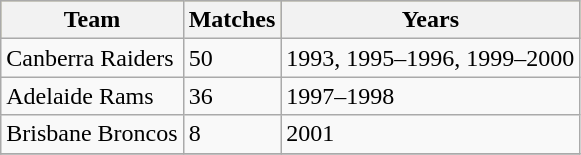<table class="wikitable">
<tr bgcolor=#bdb76b>
<th>Team</th>
<th>Matches</th>
<th>Years</th>
</tr>
<tr>
<td>Canberra Raiders</td>
<td>50</td>
<td>1993, 1995–1996, 1999–2000</td>
</tr>
<tr>
<td>Adelaide Rams</td>
<td>36</td>
<td>1997–1998</td>
</tr>
<tr>
<td>Brisbane Broncos</td>
<td>8</td>
<td>2001</td>
</tr>
<tr>
</tr>
</table>
